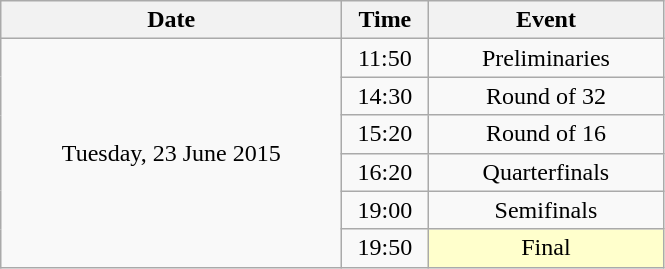<table class = "wikitable" style="text-align:center;">
<tr>
<th width=220>Date</th>
<th width=50>Time</th>
<th width=150>Event</th>
</tr>
<tr>
<td rowspan=6>Tuesday, 23 June 2015</td>
<td>11:50</td>
<td>Preliminaries</td>
</tr>
<tr>
<td>14:30</td>
<td>Round of 32</td>
</tr>
<tr>
<td>15:20</td>
<td>Round of 16</td>
</tr>
<tr>
<td>16:20</td>
<td>Quarterfinals</td>
</tr>
<tr>
<td>19:00</td>
<td>Semifinals</td>
</tr>
<tr>
<td>19:50</td>
<td bgcolor=ffffcc>Final</td>
</tr>
</table>
